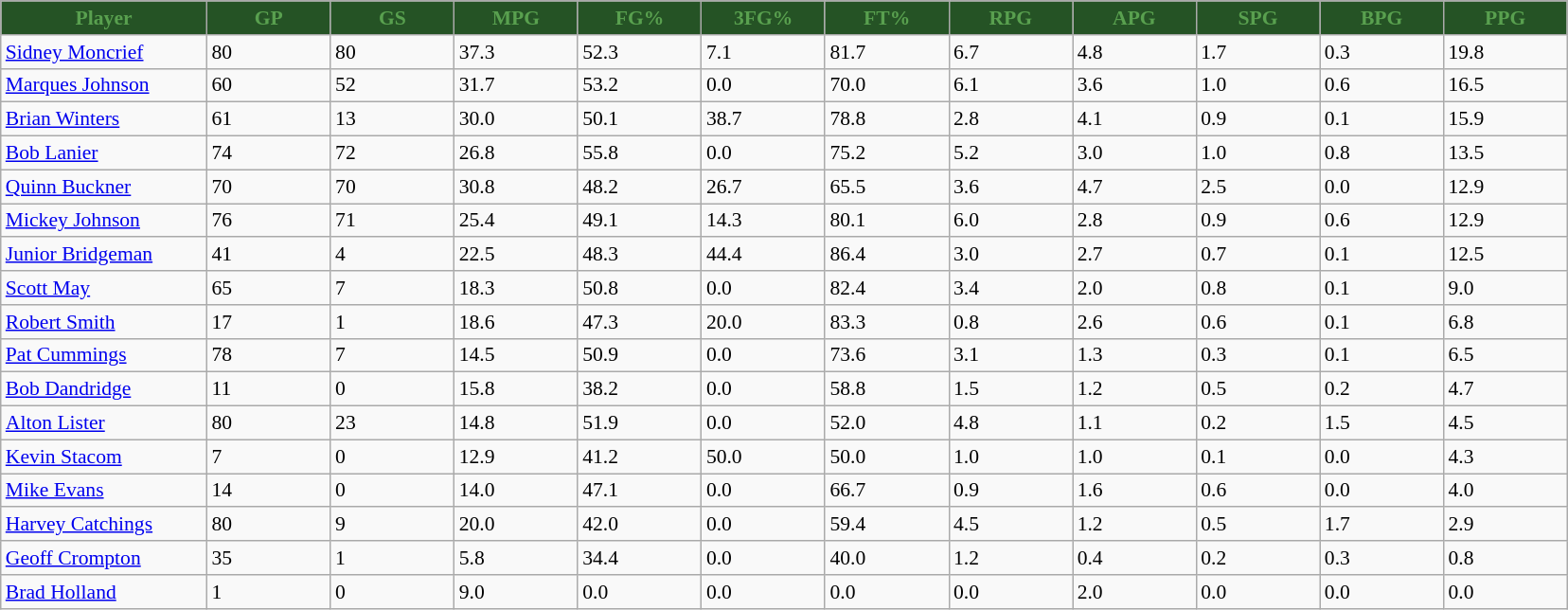<table class="wikitable sortable" style="font-size: 90%">
<tr>
<th style="background:#255325; color:#59A04F" width="10%">Player</th>
<th style="background:#255325; color:#59A04F" width="6%">GP</th>
<th style="background:#255325; color:#59A04F" width="6%">GS</th>
<th style="background:#255325; color:#59A04F" width="6%">MPG</th>
<th style="background:#255325; color:#59A04F" width="6%">FG%</th>
<th style="background:#255325; color:#59A04F" width="6%">3FG%</th>
<th style="background:#255325; color:#59A04F" width="6%">FT%</th>
<th style="background:#255325; color:#59A04F" width="6%">RPG</th>
<th style="background:#255325; color:#59A04F" width="6%">APG</th>
<th style="background:#255325; color:#59A04F" width="6%">SPG</th>
<th style="background:#255325; color:#59A04F" width="6%">BPG</th>
<th style="background:#255325; color:#59A04F" width="6%">PPG</th>
</tr>
<tr>
<td><a href='#'>Sidney Moncrief</a></td>
<td>80</td>
<td>80</td>
<td>37.3</td>
<td>52.3</td>
<td>7.1</td>
<td>81.7</td>
<td>6.7</td>
<td>4.8</td>
<td>1.7</td>
<td>0.3</td>
<td>19.8</td>
</tr>
<tr>
<td><a href='#'>Marques Johnson</a></td>
<td>60</td>
<td>52</td>
<td>31.7</td>
<td>53.2</td>
<td>0.0</td>
<td>70.0</td>
<td>6.1</td>
<td>3.6</td>
<td>1.0</td>
<td>0.6</td>
<td>16.5</td>
</tr>
<tr>
<td><a href='#'>Brian Winters</a></td>
<td>61</td>
<td>13</td>
<td>30.0</td>
<td>50.1</td>
<td>38.7</td>
<td>78.8</td>
<td>2.8</td>
<td>4.1</td>
<td>0.9</td>
<td>0.1</td>
<td>15.9</td>
</tr>
<tr>
<td><a href='#'>Bob Lanier</a></td>
<td>74</td>
<td>72</td>
<td>26.8</td>
<td>55.8</td>
<td>0.0</td>
<td>75.2</td>
<td>5.2</td>
<td>3.0</td>
<td>1.0</td>
<td>0.8</td>
<td>13.5</td>
</tr>
<tr>
<td><a href='#'>Quinn Buckner</a></td>
<td>70</td>
<td>70</td>
<td>30.8</td>
<td>48.2</td>
<td>26.7</td>
<td>65.5</td>
<td>3.6</td>
<td>4.7</td>
<td>2.5</td>
<td>0.0</td>
<td>12.9</td>
</tr>
<tr>
<td><a href='#'>Mickey Johnson</a></td>
<td>76</td>
<td>71</td>
<td>25.4</td>
<td>49.1</td>
<td>14.3</td>
<td>80.1</td>
<td>6.0</td>
<td>2.8</td>
<td>0.9</td>
<td>0.6</td>
<td>12.9</td>
</tr>
<tr>
<td><a href='#'>Junior Bridgeman</a></td>
<td>41</td>
<td>4</td>
<td>22.5</td>
<td>48.3</td>
<td>44.4</td>
<td>86.4</td>
<td>3.0</td>
<td>2.7</td>
<td>0.7</td>
<td>0.1</td>
<td>12.5</td>
</tr>
<tr>
<td><a href='#'>Scott May</a></td>
<td>65</td>
<td>7</td>
<td>18.3</td>
<td>50.8</td>
<td>0.0</td>
<td>82.4</td>
<td>3.4</td>
<td>2.0</td>
<td>0.8</td>
<td>0.1</td>
<td>9.0</td>
</tr>
<tr>
<td><a href='#'>Robert Smith</a></td>
<td>17</td>
<td>1</td>
<td>18.6</td>
<td>47.3</td>
<td>20.0</td>
<td>83.3</td>
<td>0.8</td>
<td>2.6</td>
<td>0.6</td>
<td>0.1</td>
<td>6.8</td>
</tr>
<tr>
<td><a href='#'>Pat Cummings</a></td>
<td>78</td>
<td>7</td>
<td>14.5</td>
<td>50.9</td>
<td>0.0</td>
<td>73.6</td>
<td>3.1</td>
<td>1.3</td>
<td>0.3</td>
<td>0.1</td>
<td>6.5</td>
</tr>
<tr>
<td><a href='#'>Bob Dandridge</a></td>
<td>11</td>
<td>0</td>
<td>15.8</td>
<td>38.2</td>
<td>0.0</td>
<td>58.8</td>
<td>1.5</td>
<td>1.2</td>
<td>0.5</td>
<td>0.2</td>
<td>4.7</td>
</tr>
<tr>
<td><a href='#'>Alton Lister</a></td>
<td>80</td>
<td>23</td>
<td>14.8</td>
<td>51.9</td>
<td>0.0</td>
<td>52.0</td>
<td>4.8</td>
<td>1.1</td>
<td>0.2</td>
<td>1.5</td>
<td>4.5</td>
</tr>
<tr>
<td><a href='#'>Kevin Stacom</a></td>
<td>7</td>
<td>0</td>
<td>12.9</td>
<td>41.2</td>
<td>50.0</td>
<td>50.0</td>
<td>1.0</td>
<td>1.0</td>
<td>0.1</td>
<td>0.0</td>
<td>4.3</td>
</tr>
<tr>
<td><a href='#'>Mike Evans</a></td>
<td>14</td>
<td>0</td>
<td>14.0</td>
<td>47.1</td>
<td>0.0</td>
<td>66.7</td>
<td>0.9</td>
<td>1.6</td>
<td>0.6</td>
<td>0.0</td>
<td>4.0</td>
</tr>
<tr>
<td><a href='#'>Harvey Catchings</a></td>
<td>80</td>
<td>9</td>
<td>20.0</td>
<td>42.0</td>
<td>0.0</td>
<td>59.4</td>
<td>4.5</td>
<td>1.2</td>
<td>0.5</td>
<td>1.7</td>
<td>2.9</td>
</tr>
<tr>
<td><a href='#'>Geoff Crompton</a></td>
<td>35</td>
<td>1</td>
<td>5.8</td>
<td>34.4</td>
<td>0.0</td>
<td>40.0</td>
<td>1.2</td>
<td>0.4</td>
<td>0.2</td>
<td>0.3</td>
<td>0.8</td>
</tr>
<tr>
<td><a href='#'>Brad Holland</a></td>
<td>1</td>
<td>0</td>
<td>9.0</td>
<td>0.0</td>
<td>0.0</td>
<td>0.0</td>
<td>0.0</td>
<td>2.0</td>
<td>0.0</td>
<td>0.0</td>
<td>0.0</td>
</tr>
</table>
